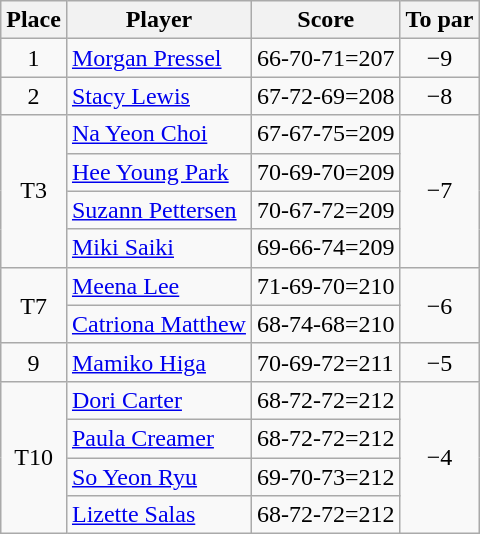<table class="wikitable">
<tr>
<th>Place</th>
<th>Player</th>
<th>Score</th>
<th>To par</th>
</tr>
<tr>
<td align=center>1</td>
<td> <a href='#'>Morgan Pressel</a></td>
<td>66-70-71=207</td>
<td align=center>−9</td>
</tr>
<tr>
<td align=center>2</td>
<td> <a href='#'>Stacy Lewis</a></td>
<td>67-72-69=208</td>
<td align=center>−8</td>
</tr>
<tr>
<td align=center rowspan=4>T3</td>
<td> <a href='#'>Na Yeon Choi</a></td>
<td>67-67-75=209</td>
<td align=center rowspan=4>−7</td>
</tr>
<tr>
<td> <a href='#'>Hee Young Park</a></td>
<td>70-69-70=209</td>
</tr>
<tr>
<td> <a href='#'>Suzann Pettersen</a></td>
<td>70-67-72=209</td>
</tr>
<tr>
<td> <a href='#'>Miki Saiki</a></td>
<td>69-66-74=209</td>
</tr>
<tr>
<td align=center rowspan=2>T7</td>
<td> <a href='#'>Meena Lee</a></td>
<td>71-69-70=210</td>
<td align=center rowspan=2>−6</td>
</tr>
<tr>
<td> <a href='#'>Catriona Matthew</a></td>
<td>68-74-68=210</td>
</tr>
<tr>
<td align=center>9</td>
<td> <a href='#'>Mamiko Higa</a></td>
<td>70-69-72=211</td>
<td align=center>−5</td>
</tr>
<tr>
<td align=center rowspan=4>T10</td>
<td> <a href='#'>Dori Carter</a></td>
<td>68-72-72=212</td>
<td align=center rowspan=4>−4</td>
</tr>
<tr>
<td> <a href='#'>Paula Creamer</a></td>
<td>68-72-72=212</td>
</tr>
<tr>
<td> <a href='#'>So Yeon Ryu</a></td>
<td>69-70-73=212</td>
</tr>
<tr>
<td> <a href='#'>Lizette Salas</a></td>
<td>68-72-72=212</td>
</tr>
</table>
